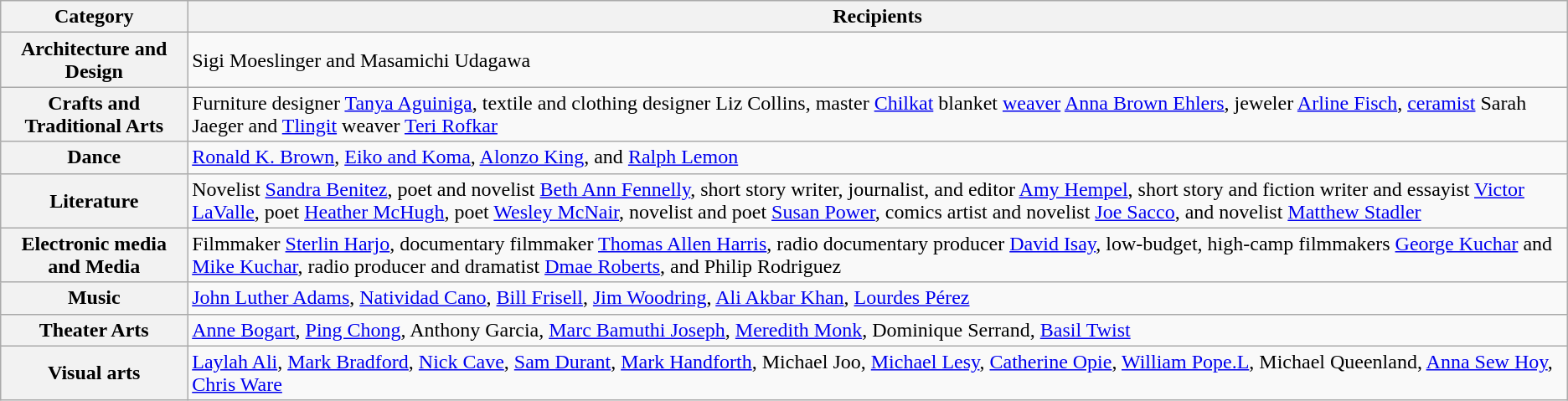<table class=wikitable>
<tr>
<th>Category</th>
<th>Recipients</th>
</tr>
<tr>
<th>Architecture and Design</th>
<td>Sigi Moeslinger and Masamichi Udagawa</td>
</tr>
<tr>
<th>Crafts and Traditional Arts</th>
<td>Furniture designer <a href='#'>Tanya Aguiniga</a>, textile and clothing designer Liz Collins, master <a href='#'>Chilkat</a> blanket <a href='#'>weaver</a> <a href='#'>Anna Brown Ehlers</a>, jeweler <a href='#'>Arline Fisch</a>, <a href='#'>ceramist</a> Sarah Jaeger and <a href='#'>Tlingit</a> weaver <a href='#'>Teri Rofkar</a></td>
</tr>
<tr>
<th>Dance</th>
<td><a href='#'>Ronald K. Brown</a>, <a href='#'>Eiko and Koma</a>, <a href='#'>Alonzo King</a>, and <a href='#'>Ralph Lemon</a></td>
</tr>
<tr>
<th>Literature</th>
<td>Novelist <a href='#'>Sandra Benitez</a>, poet and novelist <a href='#'>Beth Ann Fennelly</a>, short story writer, journalist, and editor <a href='#'>Amy Hempel</a>, short story and fiction writer and essayist <a href='#'>Victor LaValle</a>, poet <a href='#'>Heather McHugh</a>, poet <a href='#'>Wesley McNair</a>, novelist and poet <a href='#'>Susan Power</a>, comics artist and novelist <a href='#'>Joe Sacco</a>, and novelist <a href='#'>Matthew Stadler</a></td>
</tr>
<tr>
<th>Electronic media and Media</th>
<td>Filmmaker <a href='#'>Sterlin Harjo</a>, documentary filmmaker <a href='#'>Thomas Allen Harris</a>, radio documentary producer <a href='#'>David Isay</a>, low-budget, high-camp filmmakers <a href='#'>George Kuchar</a> and <a href='#'>Mike Kuchar</a>, radio producer and dramatist <a href='#'>Dmae Roberts</a>, and Philip Rodriguez</td>
</tr>
<tr>
<th>Music</th>
<td><a href='#'>John Luther Adams</a>, <a href='#'>Natividad Cano</a>, <a href='#'>Bill Frisell</a>, <a href='#'>Jim Woodring</a>, <a href='#'>Ali Akbar Khan</a>, <a href='#'>Lourdes Pérez</a></td>
</tr>
<tr>
<th>Theater Arts</th>
<td><a href='#'>Anne Bogart</a>, <a href='#'>Ping Chong</a>, Anthony Garcia, <a href='#'>Marc Bamuthi Joseph</a>, <a href='#'>Meredith Monk</a>, Dominique Serrand, <a href='#'>Basil Twist</a></td>
</tr>
<tr>
<th>Visual arts</th>
<td><a href='#'>Laylah Ali</a>, <a href='#'>Mark Bradford</a>, <a href='#'>Nick Cave</a>, <a href='#'>Sam Durant</a>, <a href='#'>Mark Handforth</a>, Michael Joo, <a href='#'>Michael Lesy</a>, <a href='#'>Catherine Opie</a>, <a href='#'>William Pope.L</a>, Michael Queenland, <a href='#'>Anna Sew Hoy</a>, <a href='#'>Chris Ware</a></td>
</tr>
</table>
